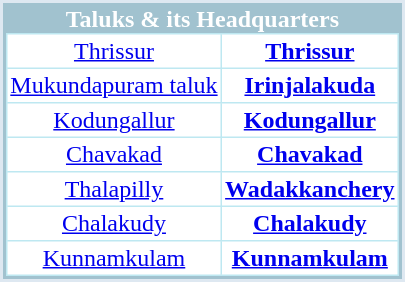<table cellpadding="2" cellspacing="0" border="1" align="right" style="border-collapse: collapse; border: 2px #DEE8F1 solid">
<tr>
<td style="background-color:#A1C2CF; color:#FFFFFF; text-align:center;"><strong>Taluks & its Headquarters</strong><br><table cellpadding="2" cellspacing="0"  border="1" style="background-color:#FFFFFF; border-collapse: collapse; border: 1px #BEE8F1 solid">
<tr>
<td><a href='#'>Thrissur</a></td>
<td style="text-align:center;"><strong><a href='#'>Thrissur</a></strong></td>
</tr>
<tr --->
<td><a href='#'>Mukundapuram taluk</a></td>
<td style="text-align:center;"><strong><a href='#'>Irinjalakuda</a></strong></td>
</tr>
<tr --->
<td><a href='#'>Kodungallur</a></td>
<td style="text-align:center;"><strong><a href='#'>Kodungallur</a></strong></td>
</tr>
<tr --->
<td><a href='#'>Chavakad</a></td>
<td style="text-align:center;"><strong><a href='#'>Chavakad</a></strong></td>
</tr>
<tr --->
<td><a href='#'>Thalapilly</a></td>
<td style="text-align:center;"><strong><a href='#'>Wadakkanchery</a></strong></td>
</tr>
<tr --->
<td><a href='#'>Chalakudy</a></td>
<td style="text-align:center;"><strong><a href='#'>Chalakudy</a></strong></td>
</tr>
<tr --->
<td><a href='#'>Kunnamkulam</a></td>
<td style="text-align:center;"><strong><a href='#'>Kunnamkulam</a></strong></td>
</tr>
</table>
</td>
</tr>
</table>
